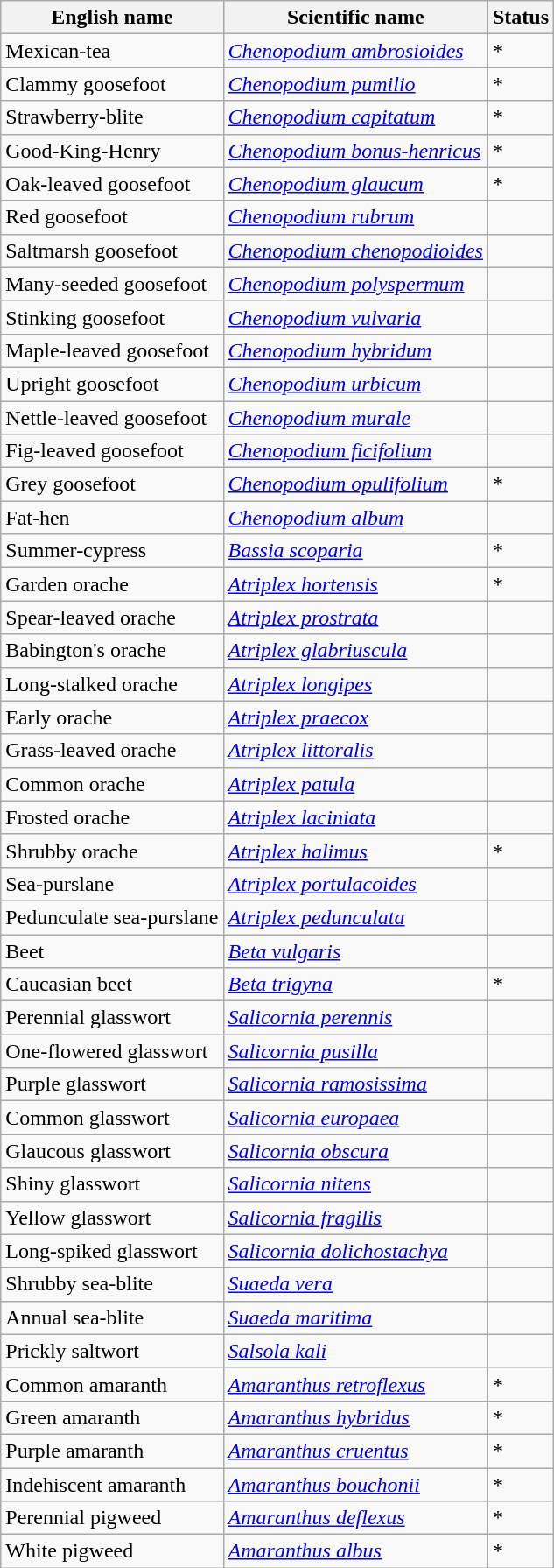<table class="wikitable" |>
<tr>
<th>English name</th>
<th>Scientific name</th>
<th>Status</th>
</tr>
<tr>
<td>Mexican-tea</td>
<td><em><a href='#'>Chenopodium ambrosioides</a></em></td>
<td>*</td>
</tr>
<tr>
<td>Clammy goosefoot</td>
<td><em><a href='#'>Chenopodium pumilio</a></em></td>
<td>*</td>
</tr>
<tr>
<td>Strawberry-blite</td>
<td><em><a href='#'>Chenopodium capitatum</a></em></td>
<td>*</td>
</tr>
<tr>
<td>Good-King-Henry</td>
<td><em><a href='#'>Chenopodium bonus-henricus</a></em></td>
<td>*</td>
</tr>
<tr>
<td>Oak-leaved goosefoot</td>
<td><em><a href='#'>Chenopodium glaucum</a></em></td>
<td>*</td>
</tr>
<tr>
<td>Red goosefoot</td>
<td><em><a href='#'>Chenopodium rubrum</a></em></td>
<td></td>
</tr>
<tr>
<td>Saltmarsh goosefoot</td>
<td><em><a href='#'>Chenopodium chenopodioides</a></em></td>
<td></td>
</tr>
<tr>
<td>Many-seeded goosefoot</td>
<td><em><a href='#'>Chenopodium polyspermum</a></em></td>
<td></td>
</tr>
<tr>
<td>Stinking goosefoot</td>
<td><em><a href='#'>Chenopodium vulvaria</a></em></td>
<td></td>
</tr>
<tr>
<td>Maple-leaved goosefoot</td>
<td><em><a href='#'>Chenopodium hybridum</a></em></td>
<td></td>
</tr>
<tr>
<td>Upright goosefoot</td>
<td><em><a href='#'>Chenopodium urbicum</a></em></td>
<td></td>
</tr>
<tr>
<td>Nettle-leaved goosefoot</td>
<td><em><a href='#'>Chenopodium murale</a></em></td>
<td></td>
</tr>
<tr>
<td>Fig-leaved goosefoot</td>
<td><em><a href='#'>Chenopodium ficifolium</a></em></td>
<td></td>
</tr>
<tr>
<td>Grey goosefoot</td>
<td><em><a href='#'>Chenopodium opulifolium</a></em></td>
<td>*</td>
</tr>
<tr>
<td>Fat-hen</td>
<td><em><a href='#'>Chenopodium album</a></em></td>
<td></td>
</tr>
<tr>
<td>Summer-cypress</td>
<td><em><a href='#'>Bassia scoparia</a></em></td>
<td>*</td>
</tr>
<tr>
<td>Garden orache</td>
<td><em><a href='#'>Atriplex hortensis</a></em></td>
<td>*</td>
</tr>
<tr>
<td>Spear-leaved orache</td>
<td><em><a href='#'>Atriplex prostrata</a></em></td>
<td></td>
</tr>
<tr>
<td>Babington's orache</td>
<td><em><a href='#'>Atriplex glabriuscula</a></em></td>
<td></td>
</tr>
<tr>
<td>Long-stalked orache</td>
<td><em><a href='#'>Atriplex longipes</a></em></td>
<td></td>
</tr>
<tr>
<td>Early orache</td>
<td><em><a href='#'>Atriplex praecox</a></em></td>
<td></td>
</tr>
<tr>
<td>Grass-leaved orache</td>
<td><em><a href='#'>Atriplex littoralis</a></em></td>
<td></td>
</tr>
<tr>
<td>Common orache</td>
<td><em><a href='#'>Atriplex patula</a></em></td>
<td></td>
</tr>
<tr>
<td>Frosted orache</td>
<td><em><a href='#'>Atriplex laciniata</a></em></td>
<td></td>
</tr>
<tr>
<td>Shrubby orache</td>
<td><em><a href='#'>Atriplex halimus</a></em></td>
<td>*</td>
</tr>
<tr>
<td>Sea-purslane</td>
<td><em><a href='#'>Atriplex portulacoides</a></em></td>
<td></td>
</tr>
<tr>
<td>Pedunculate sea-purslane</td>
<td><em><a href='#'>Atriplex pedunculata</a></em></td>
<td></td>
</tr>
<tr>
<td>Beet</td>
<td><em><a href='#'>Beta vulgaris</a></em></td>
<td></td>
</tr>
<tr>
<td>Caucasian beet</td>
<td><em><a href='#'>Beta trigyna</a></em></td>
<td>*</td>
</tr>
<tr>
<td>Perennial glasswort</td>
<td><em><a href='#'>Salicornia perennis</a></em></td>
<td></td>
</tr>
<tr>
<td>One-flowered glasswort</td>
<td><em><a href='#'>Salicornia pusilla</a></em></td>
<td></td>
</tr>
<tr>
<td>Purple glasswort</td>
<td><em><a href='#'>Salicornia ramosissima</a></em></td>
<td></td>
</tr>
<tr>
<td>Common glasswort</td>
<td><em><a href='#'>Salicornia europaea</a></em></td>
<td></td>
</tr>
<tr>
<td>Glaucous glasswort</td>
<td><em><a href='#'>Salicornia obscura</a></em></td>
<td></td>
</tr>
<tr>
<td>Shiny glasswort</td>
<td><em><a href='#'>Salicornia nitens</a></em></td>
<td></td>
</tr>
<tr>
<td>Yellow glasswort</td>
<td><em><a href='#'>Salicornia fragilis</a></em></td>
<td></td>
</tr>
<tr>
<td>Long-spiked glasswort</td>
<td><em><a href='#'>Salicornia dolichostachya</a></em></td>
<td></td>
</tr>
<tr>
<td>Shrubby sea-blite</td>
<td><em><a href='#'>Suaeda vera</a></em></td>
<td></td>
</tr>
<tr>
<td>Annual sea-blite</td>
<td><em><a href='#'>Suaeda maritima</a></em></td>
<td></td>
</tr>
<tr>
<td>Prickly saltwort</td>
<td><em><a href='#'>Salsola kali</a></em></td>
<td></td>
</tr>
<tr>
<td>Common amaranth</td>
<td><em><a href='#'>Amaranthus retroflexus</a></em></td>
<td>*</td>
</tr>
<tr>
<td>Green amaranth</td>
<td><em><a href='#'>Amaranthus hybridus</a></em></td>
<td>*</td>
</tr>
<tr>
<td>Purple amaranth</td>
<td><em><a href='#'>Amaranthus cruentus</a></em></td>
<td>*</td>
</tr>
<tr>
<td>Indehiscent amaranth</td>
<td><em><a href='#'>Amaranthus bouchonii</a></em></td>
<td>*</td>
</tr>
<tr>
<td>Perennial pigweed</td>
<td><em><a href='#'>Amaranthus deflexus</a></em></td>
<td>*</td>
</tr>
<tr>
<td>White pigweed</td>
<td><em><a href='#'>Amaranthus albus</a></em></td>
<td>*</td>
</tr>
</table>
